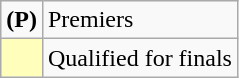<table class=wikitable>
<tr>
<td><strong>(P)</strong></td>
<td>Premiers</td>
</tr>
<tr>
<td bgcolor=FFFFBB></td>
<td>Qualified for finals</td>
</tr>
</table>
